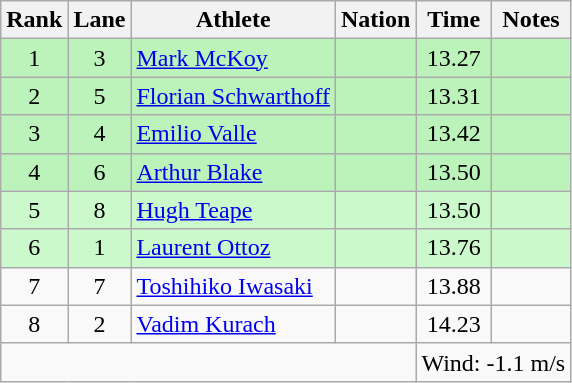<table class="wikitable sortable" style="text-align:center">
<tr>
<th>Rank</th>
<th>Lane</th>
<th>Athlete</th>
<th>Nation</th>
<th>Time</th>
<th>Notes</th>
</tr>
<tr style="background:#bbf3bb;">
<td>1</td>
<td>3</td>
<td align=left><a href='#'>Mark McKoy</a></td>
<td align=left></td>
<td>13.27</td>
<td></td>
</tr>
<tr style="background:#bbf3bb;">
<td>2</td>
<td>5</td>
<td align=left><a href='#'>Florian Schwarthoff</a></td>
<td align=left></td>
<td>13.31</td>
<td></td>
</tr>
<tr style="background:#bbf3bb;">
<td>3</td>
<td>4</td>
<td align=left><a href='#'>Emilio Valle</a></td>
<td align=left></td>
<td>13.42</td>
<td></td>
</tr>
<tr style="background:#bbf3bb;">
<td>4</td>
<td>6</td>
<td align=left><a href='#'>Arthur Blake</a></td>
<td align=left></td>
<td>13.50</td>
<td></td>
</tr>
<tr bgcolor=ccf9cc>
<td>5</td>
<td>8</td>
<td align=left><a href='#'>Hugh Teape</a></td>
<td align=left></td>
<td>13.50</td>
<td></td>
</tr>
<tr bgcolor=ccf9cc>
<td>6</td>
<td>1</td>
<td align=left><a href='#'>Laurent Ottoz</a></td>
<td align=left></td>
<td>13.76</td>
<td></td>
</tr>
<tr>
<td>7</td>
<td>7</td>
<td align=left><a href='#'>Toshihiko Iwasaki</a></td>
<td align=left></td>
<td>13.88</td>
<td></td>
</tr>
<tr>
<td>8</td>
<td>2</td>
<td align=left><a href='#'>Vadim Kurach</a></td>
<td align=left></td>
<td>14.23</td>
<td></td>
</tr>
<tr class="sortbottom">
<td colspan=4></td>
<td colspan="2" style="text-align:left;">Wind: -1.1 m/s</td>
</tr>
</table>
